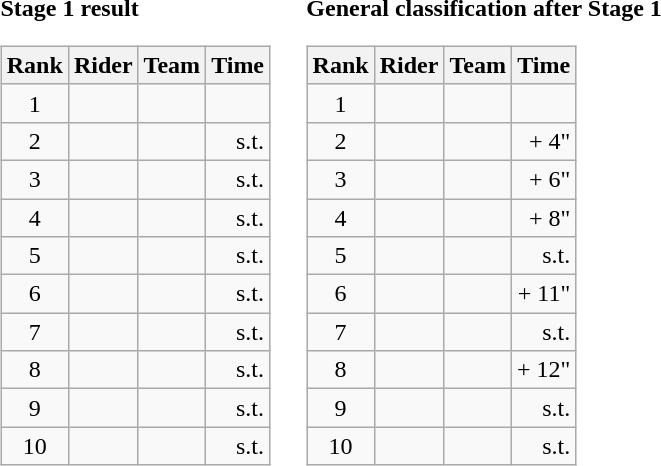<table>
<tr>
<td><strong>Stage 1 result</strong><br><table class="wikitable">
<tr>
<th scope="col">Rank</th>
<th scope="col">Rider</th>
<th scope="col">Team</th>
<th scope="col">Time</th>
</tr>
<tr>
<td style="text-align:center;">1</td>
<td></td>
<td></td>
<td style="text-align:right;"></td>
</tr>
<tr>
<td style="text-align:center;">2</td>
<td></td>
<td></td>
<td style="text-align:right;">s.t.</td>
</tr>
<tr>
<td style="text-align:center;">3</td>
<td></td>
<td></td>
<td style="text-align:right;">s.t.</td>
</tr>
<tr>
<td style="text-align:center;">4</td>
<td></td>
<td></td>
<td style="text-align:right;">s.t.</td>
</tr>
<tr>
<td style="text-align:center;">5</td>
<td></td>
<td></td>
<td style="text-align:right;">s.t.</td>
</tr>
<tr>
<td style="text-align:center;">6</td>
<td></td>
<td></td>
<td style="text-align:right;">s.t.</td>
</tr>
<tr>
<td style="text-align:center;">7</td>
<td></td>
<td></td>
<td style="text-align:right;">s.t.</td>
</tr>
<tr>
<td style="text-align:center;">8</td>
<td></td>
<td></td>
<td style="text-align:right;">s.t.</td>
</tr>
<tr>
<td style="text-align:center;">9</td>
<td></td>
<td></td>
<td style="text-align:right;">s.t.</td>
</tr>
<tr>
<td style="text-align:center;">10</td>
<td></td>
<td></td>
<td style="text-align:right;">s.t.</td>
</tr>
</table>
</td>
<td></td>
<td><strong>General classification after Stage 1</strong><br><table class="wikitable">
<tr>
<th scope="col">Rank</th>
<th scope="col">Rider</th>
<th scope="col">Team</th>
<th scope="col">Time</th>
</tr>
<tr>
<td style="text-align:center;">1</td>
<td></td>
<td></td>
<td style="text-align:right;"></td>
</tr>
<tr>
<td style="text-align:center;">2</td>
<td></td>
<td></td>
<td style="text-align:right;">+ 4"</td>
</tr>
<tr>
<td style="text-align:center;">3</td>
<td></td>
<td></td>
<td style="text-align:right;">+ 6"</td>
</tr>
<tr>
<td style="text-align:center;">4</td>
<td></td>
<td></td>
<td style="text-align:right;">+ 8"</td>
</tr>
<tr>
<td style="text-align:center;">5</td>
<td></td>
<td></td>
<td style="text-align:right;">s.t.</td>
</tr>
<tr>
<td style="text-align:center;">6</td>
<td></td>
<td></td>
<td style="text-align:right;">+ 11"</td>
</tr>
<tr>
<td style="text-align:center;">7</td>
<td></td>
<td></td>
<td style="text-align:right;">s.t.</td>
</tr>
<tr>
<td style="text-align:center;">8</td>
<td></td>
<td></td>
<td style="text-align:right;">+ 12"</td>
</tr>
<tr>
<td style="text-align:center;">9</td>
<td></td>
<td></td>
<td style="text-align:right;">s.t.</td>
</tr>
<tr>
<td style="text-align:center;">10</td>
<td></td>
<td></td>
<td style="text-align:right;">s.t.</td>
</tr>
</table>
</td>
</tr>
</table>
